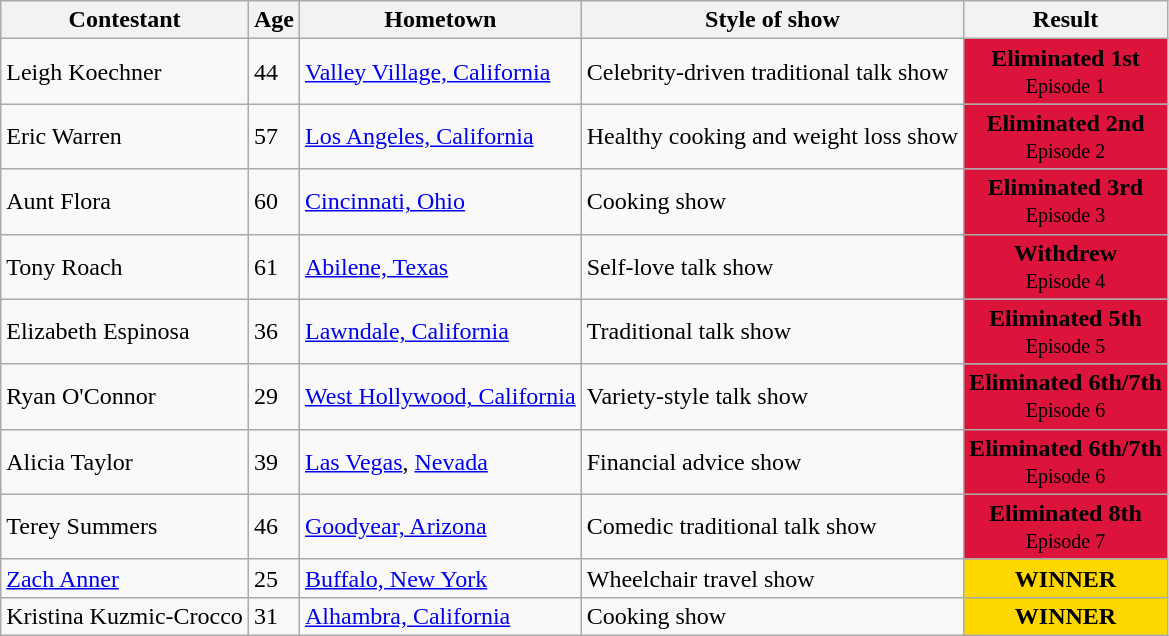<table class="wikitable sortable">
<tr>
<th>Contestant</th>
<th>Age</th>
<th>Hometown</th>
<th>Style of show</th>
<th>Result</th>
</tr>
<tr>
<td>Leigh Koechner</td>
<td>44</td>
<td><a href='#'>Valley Village, California</a></td>
<td>Celebrity-driven traditional talk show</td>
<td align="center" bgcolor="crimson"><strong>Eliminated 1st</strong> <br><small>Episode 1</small></td>
</tr>
<tr>
<td>Eric Warren</td>
<td>57</td>
<td><a href='#'>Los Angeles, California</a></td>
<td>Healthy cooking and weight loss show</td>
<td align="center" bgcolor="crimson"><strong>Eliminated 2nd</strong> <br><small>Episode 2</small></td>
</tr>
<tr>
<td>Aunt Flora</td>
<td>60</td>
<td><a href='#'>Cincinnati, Ohio</a></td>
<td>Cooking show</td>
<td align="center" bgcolor="crimson"><strong>Eliminated 3rd</strong> <br><small>Episode 3</small></td>
</tr>
<tr>
<td>Tony Roach</td>
<td>61</td>
<td><a href='#'>Abilene, Texas</a></td>
<td>Self-love talk show</td>
<td align="center" bgcolor="crimson"><strong>Withdrew</strong> <br><small>Episode 4</small></td>
</tr>
<tr>
<td>Elizabeth Espinosa</td>
<td>36</td>
<td><a href='#'>Lawndale, California</a></td>
<td>Traditional talk show</td>
<td align="center" bgcolor="crimson"><strong>Eliminated 5th</strong> <br><small>Episode 5</small></td>
</tr>
<tr>
<td>Ryan O'Connor</td>
<td>29</td>
<td><a href='#'>West Hollywood, California</a></td>
<td>Variety-style talk show</td>
<td align="center" bgcolor="crimson"><strong>Eliminated 6th/7th</strong> <br><small>Episode 6</small></td>
</tr>
<tr>
<td>Alicia Taylor</td>
<td>39</td>
<td><a href='#'>Las Vegas</a>, <a href='#'>Nevada</a></td>
<td>Financial advice show</td>
<td align="center" bgcolor="crimson"><strong>Eliminated 6th/7th</strong> <br><small>Episode 6</small></td>
</tr>
<tr>
<td>Terey Summers</td>
<td>46</td>
<td><a href='#'>Goodyear, Arizona</a></td>
<td>Comedic traditional talk show</td>
<td align="center" bgcolor="crimson"><strong>Eliminated 8th</strong> <br><small>Episode 7</small></td>
</tr>
<tr>
<td><a href='#'>Zach Anner</a></td>
<td>25</td>
<td><a href='#'>Buffalo, New York</a></td>
<td>Wheelchair travel show</td>
<td align="center" bgcolor="gold"><strong>WINNER</strong></td>
</tr>
<tr>
<td>Kristina Kuzmic-Crocco</td>
<td>31</td>
<td><a href='#'>Alhambra, California</a></td>
<td>Cooking show</td>
<td align="center" bgcolor="Gold"><strong>WINNER</strong></td>
</tr>
</table>
